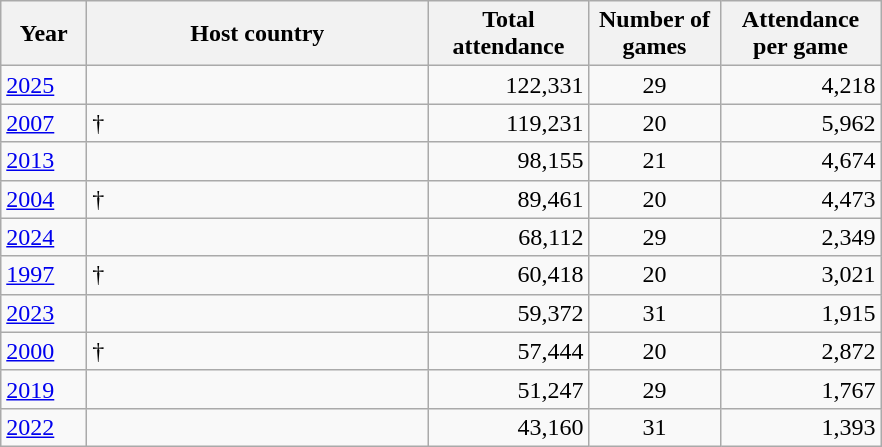<table class="wikitable sortable">
<tr>
<th style="width:50px;">Year</th>
<th style="width:220px;">Host country</th>
<th style="width:100px;">Total attendance</th>
<th style="width:80px;">Number of games</th>
<th style="width:100px;">Attendance per game</th>
</tr>
<tr>
<td><a href='#'>2025</a></td>
<td></td>
<td style="text-align:right">122,331</td>
<td style="text-align:center">29</td>
<td style="text-align:right">4,218</td>
</tr>
<tr>
<td><a href='#'>2007</a></td>
<td> †</td>
<td style="text-align:right">119,231</td>
<td style="text-align:center">20</td>
<td style="text-align:right">5,962</td>
</tr>
<tr>
<td><a href='#'>2013</a></td>
<td></td>
<td style="text-align:right">98,155</td>
<td style="text-align:center">21</td>
<td style="text-align:right">4,674</td>
</tr>
<tr>
<td><a href='#'>2004</a></td>
<td> †</td>
<td style="text-align:right">89,461</td>
<td style="text-align:center">20</td>
<td style="text-align:right">4,473</td>
</tr>
<tr>
<td><a href='#'>2024</a></td>
<td></td>
<td style="text-align:right">68,112</td>
<td style="text-align:center">29</td>
<td style="text-align:right">2,349</td>
</tr>
<tr>
<td><a href='#'>1997</a></td>
<td> †</td>
<td style="text-align:right">60,418</td>
<td style="text-align:center">20</td>
<td style="text-align:right">3,021</td>
</tr>
<tr>
<td><a href='#'>2023</a></td>
<td></td>
<td style="text-align:right">59,372</td>
<td style="text-align:center">31</td>
<td style="text-align:right">1,915</td>
</tr>
<tr>
<td><a href='#'>2000</a></td>
<td> †</td>
<td style="text-align:right">57,444</td>
<td style="text-align:center">20</td>
<td style="text-align:right">2,872</td>
</tr>
<tr>
<td><a href='#'>2019</a></td>
<td></td>
<td style="text-align:right">51,247</td>
<td style="text-align:center">29</td>
<td style="text-align:right">1,767</td>
</tr>
<tr>
<td><a href='#'>2022</a></td>
<td></td>
<td style="text-align:right">43,160</td>
<td style="text-align:center">31</td>
<td style="text-align:right">1,393</td>
</tr>
</table>
